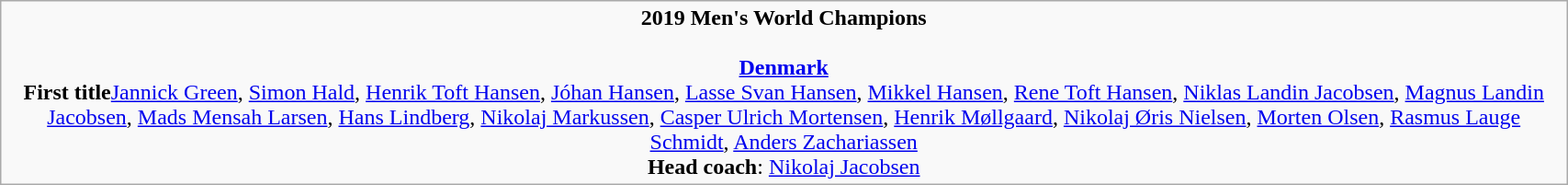<table class="wikitable" style="width: 90%;">
<tr style="text-align: center;">
<td><strong>2019 Men's World Champions</strong><br><br><strong><a href='#'>Denmark</a></strong><br><strong>First title</strong><a href='#'>Jannick Green</a>, <a href='#'>Simon Hald</a>, <a href='#'>Henrik Toft Hansen</a>, <a href='#'>Jóhan Hansen</a>, <a href='#'>Lasse Svan Hansen</a>, <a href='#'>Mikkel Hansen</a>, <a href='#'>Rene Toft Hansen</a>, <a href='#'>Niklas Landin Jacobsen</a>, <a href='#'>Magnus Landin Jacobsen</a>, <a href='#'>Mads Mensah Larsen</a>, <a href='#'>Hans Lindberg</a>, <a href='#'>Nikolaj Markussen</a>, <a href='#'>Casper Ulrich Mortensen</a>, <a href='#'>Henrik Møllgaard</a>, <a href='#'>Nikolaj Øris Nielsen</a>, <a href='#'>Morten Olsen</a>, <a href='#'>Rasmus Lauge Schmidt</a>, <a href='#'>Anders Zachariassen</a><br><strong>Head coach</strong>: <a href='#'>Nikolaj Jacobsen</a></td>
</tr>
</table>
